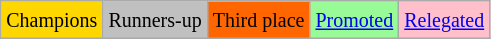<table class="wikitable">
<tr>
<td bgcolor=gold><small>Champions</small></td>
<td bgcolor=silver><small>Runners-up</small></td>
<td bgcolor=ff6600><small>Third place</small></td>
<td bgcolor=palegreen><small><a href='#'>Promoted</a></small></td>
<td bgcolor=pink><small><a href='#'>Relegated</a></small></td>
</tr>
</table>
